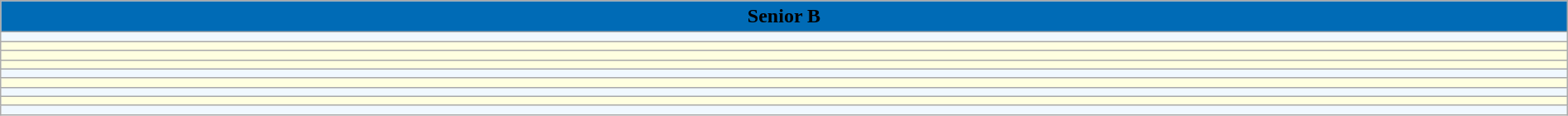<table class="wikitable sortable" style="width:100%">
<tr>
<th style="background:#006BB6;" colspan=8><span>Senior B</span></th>
</tr>
<tr>
<td bgcolor="#F0F8FF"></td>
</tr>
<tr>
<td bgcolor="#FFFFE0"></td>
</tr>
<tr>
<td bgcolor="#FFFFE0"></td>
</tr>
<tr>
<td bgcolor="#FFFFE0"></td>
</tr>
<tr>
<td bgcolor="#F0F8FF"></td>
</tr>
<tr>
<td bgcolor="#FFFFE0"></td>
</tr>
<tr>
<td bgcolor="#F0F8FF"></td>
</tr>
<tr>
<td bgcolor="#FFFFE0"></td>
</tr>
<tr>
<td bgcolor="#F0F8FF"></td>
</tr>
</table>
